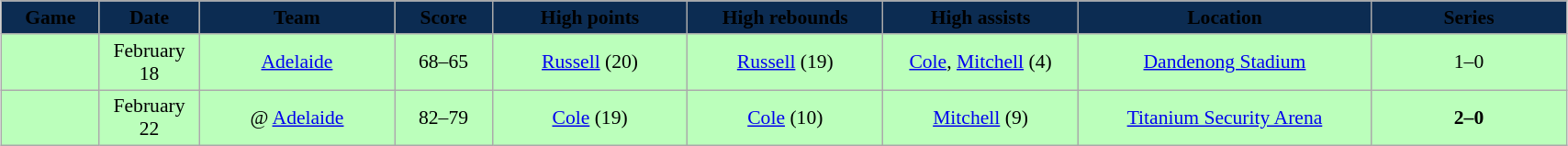<table class="wikitable" style="font-size:90%; text-align: center; width: 90%; margin:1em auto;">
<tr>
<th style="background:#0c2c52; width: 5%;"><span>Game</span></th>
<th style="background:#0c2c52; width: 5%;"><span>Date</span></th>
<th style="background:#0c2c52; width: 10%;"><span>Team</span></th>
<th style="background:#0c2c52; width: 5%;"><span>Score</span></th>
<th style="background:#0c2c52; width: 10%;"><span>High points</span></th>
<th style="background:#0c2c52; width: 10%;"><span>High rebounds</span></th>
<th style="background:#0c2c52; width: 10%;"><span>High assists</span></th>
<th style="background:#0c2c52; width: 15%;"><span>Location</span></th>
<th style="background:#0c2c52; width: 10%;"><span>Series</span></th>
</tr>
<tr style= "background:#bfb;">
<td></td>
<td>February <br> 18</td>
<td><a href='#'>Adelaide</a></td>
<td>68–65</td>
<td><a href='#'>Russell</a> (20)</td>
<td><a href='#'>Russell</a> (19)</td>
<td><a href='#'>Cole</a>, <a href='#'>Mitchell</a> (4)</td>
<td><a href='#'>Dandenong Stadium</a></td>
<td>1–0</td>
</tr>
<tr style= "background:#bfb;">
<td></td>
<td>February <br> 22</td>
<td>@ <a href='#'>Adelaide</a></td>
<td>82–79</td>
<td><a href='#'>Cole</a> (19)</td>
<td><a href='#'>Cole</a> (10)</td>
<td><a href='#'>Mitchell</a> (9)</td>
<td><a href='#'>Titanium Security Arena</a></td>
<td><strong>2–0</strong></td>
</tr>
</table>
